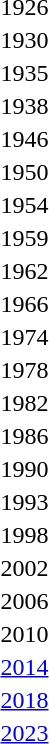<table>
<tr>
<td>1926</td>
<td></td>
<td></td>
<td></td>
</tr>
<tr>
<td>1930</td>
<td></td>
<td></td>
<td><br></td>
</tr>
<tr>
<td>1935</td>
<td></td>
<td></td>
<td></td>
</tr>
<tr>
<td>1938</td>
<td></td>
<td></td>
<td></td>
</tr>
<tr>
<td>1946</td>
<td></td>
<td></td>
<td></td>
</tr>
<tr>
<td>1950</td>
<td></td>
<td></td>
<td></td>
</tr>
<tr>
<td>1954</td>
<td></td>
<td></td>
<td></td>
</tr>
<tr>
<td>1959</td>
<td></td>
<td></td>
<td></td>
</tr>
<tr>
<td>1962</td>
<td></td>
<td></td>
<td></td>
</tr>
<tr>
<td>1966</td>
<td></td>
<td></td>
<td></td>
</tr>
<tr>
<td>1974</td>
<td></td>
<td></td>
<td></td>
</tr>
<tr>
<td>1978</td>
<td></td>
<td></td>
<td></td>
</tr>
<tr>
<td>1982</td>
<td></td>
<td></td>
<td></td>
</tr>
<tr>
<td>1986</td>
<td></td>
<td></td>
<td><br></td>
</tr>
<tr>
<td>1990</td>
<td></td>
<td></td>
<td><br></td>
</tr>
<tr>
<td>1993</td>
<td></td>
<td></td>
<td><br></td>
</tr>
<tr>
<td>1998</td>
<td></td>
<td></td>
<td><br></td>
</tr>
<tr>
<td>2002</td>
<td></td>
<td></td>
<td><br></td>
</tr>
<tr>
<td>2006</td>
<td></td>
<td></td>
<td><br></td>
</tr>
<tr>
<td>2010</td>
<td></td>
<td></td>
<td><br></td>
</tr>
<tr>
<td><a href='#'>2014</a></td>
<td></td>
<td></td>
<td></td>
</tr>
<tr>
<td><a href='#'>2018</a></td>
<td></td>
<td></td>
<td></td>
</tr>
<tr>
<td><a href='#'>2023</a></td>
<td></td>
<td></td>
<td></td>
</tr>
<tr>
</tr>
</table>
